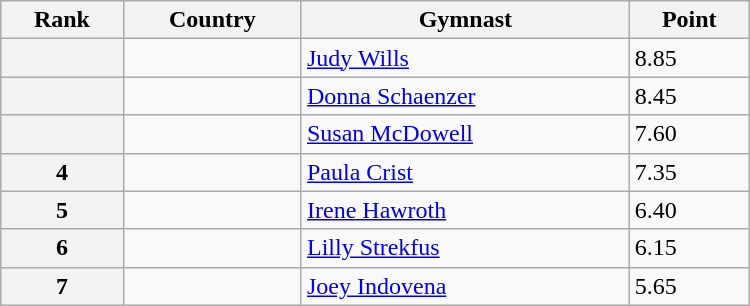<table class="wikitable" width=500>
<tr bgcolor="#efefef">
<th>Rank</th>
<th>Country</th>
<th>Gymnast</th>
<th>Point</th>
</tr>
<tr>
<th></th>
<td></td>
<td><a href='#'>Judy Wills</a></td>
<td>8.85</td>
</tr>
<tr>
<th></th>
<td></td>
<td><a href='#'>Donna Schaenzer</a></td>
<td>8.45</td>
</tr>
<tr>
<th></th>
<td></td>
<td><a href='#'>Susan McDowell</a></td>
<td>7.60</td>
</tr>
<tr>
<th>4</th>
<td></td>
<td><a href='#'>Paula Crist</a></td>
<td>7.35</td>
</tr>
<tr>
<th>5</th>
<td></td>
<td><a href='#'>Irene Hawroth</a></td>
<td>6.40</td>
</tr>
<tr>
<th>6</th>
<td></td>
<td><a href='#'>Lilly Strekfus</a></td>
<td>6.15</td>
</tr>
<tr>
<th>7</th>
<td></td>
<td><a href='#'>Joey Indovena</a></td>
<td>5.65</td>
</tr>
</table>
